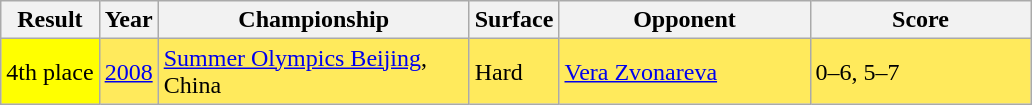<table class="sortable wikitable">
<tr>
<th>Result</th>
<th>Year</th>
<th style="width:200px">Championship</th>
<th>Surface</th>
<th style="width:160px">Opponent</th>
<th style="width:140px" class="unsortable">Score</th>
</tr>
<tr style="background:#ffea5c;">
<td style="background:yellow;">4th place</td>
<td><a href='#'>2008</a></td>
<td><a href='#'>Summer Olympics Beijing</a>, China</td>
<td>Hard</td>
<td> <a href='#'>Vera Zvonareva</a></td>
<td>0–6, 5–7</td>
</tr>
</table>
